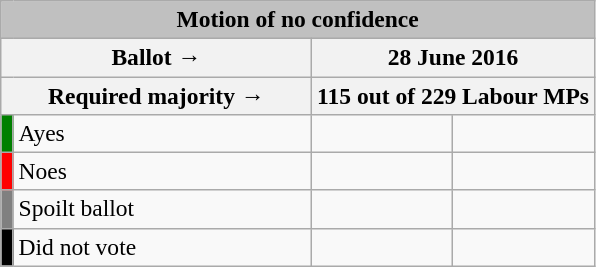<table class="wikitable" style="text-align:center; font-size:98%;">
<tr>
<td colspan="4"  style="text-align:center; background:silver;"><strong>Motion of no confidence</strong></td>
</tr>
<tr>
<th colspan="2" style="width:200px;">Ballot →</th>
<th colspan="2">28 June 2016</th>
</tr>
<tr>
<th colspan="2">Required majority →</th>
<th colspan="2">115 out of 229 Labour MPs </th>
</tr>
<tr>
<th style="width:1px; background:green;"></th>
<td style="text-align:left;">Ayes</td>
<td></td>
<td></td>
</tr>
<tr>
<th style="width:1px; background:red;"></th>
<td style="text-align:left;">Noes</td>
<td></td>
<td></td>
</tr>
<tr>
<th style="width:1px; background:gray;"></th>
<td style="text-align:left;">Spoilt ballot</td>
<td></td>
<td></td>
</tr>
<tr>
<th style="width:1px; background:black;"></th>
<td style="text-align:left;">Did not vote</td>
<td></td>
<td></td>
</tr>
</table>
